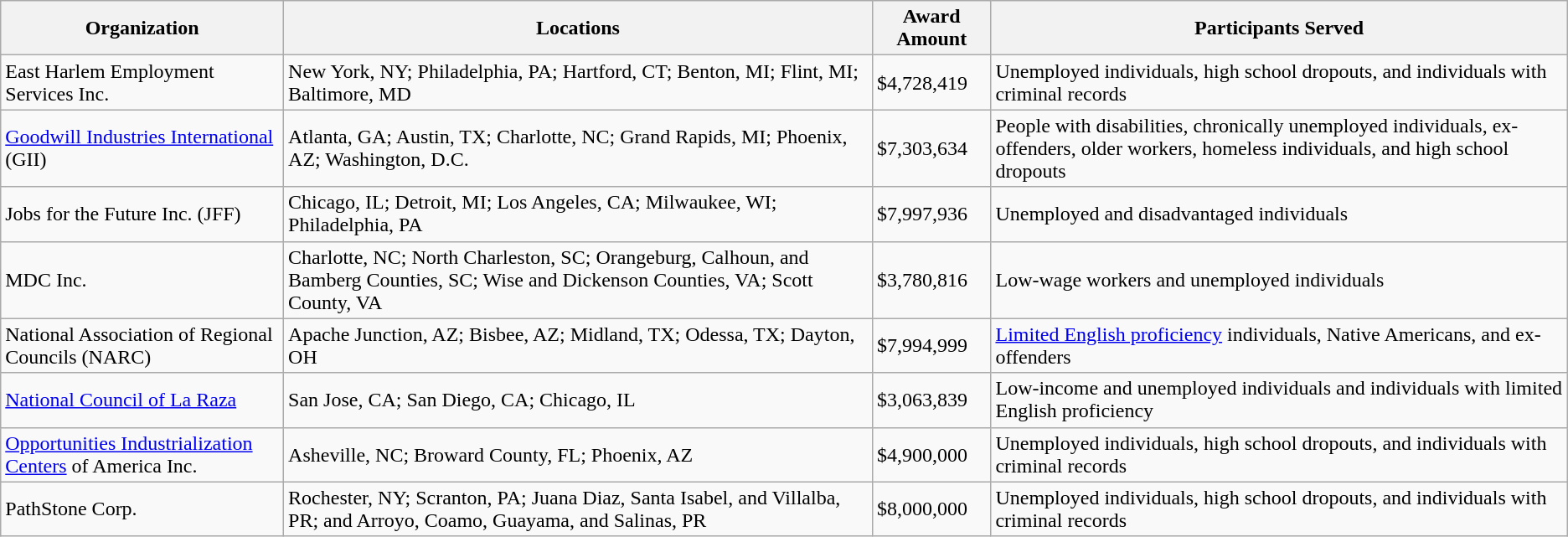<table class="wikitable">
<tr>
<th>Organization</th>
<th>Locations</th>
<th>Award Amount</th>
<th>Participants Served</th>
</tr>
<tr>
<td>East Harlem Employment Services Inc. </td>
<td>New York, NY; Philadelphia, PA; Hartford, CT; Benton, MI; Flint, MI; Baltimore, MD</td>
<td>$4,728,419</td>
<td>Unemployed individuals, high school dropouts, and individuals with criminal records</td>
</tr>
<tr>
<td><a href='#'>Goodwill Industries International</a> (GII) </td>
<td>Atlanta, GA; Austin, TX; Charlotte, NC; Grand Rapids, MI; Phoenix, AZ; Washington, D.C.</td>
<td>$7,303,634</td>
<td>People with disabilities, chronically unemployed individuals, ex-offenders, older workers, homeless individuals, and high school dropouts</td>
</tr>
<tr>
<td>Jobs for the Future Inc. (JFF) </td>
<td>Chicago, IL; Detroit, MI; Los Angeles, CA; Milwaukee, WI; Philadelphia, PA</td>
<td>$7,997,936</td>
<td>Unemployed and disadvantaged individuals</td>
</tr>
<tr>
<td>MDC Inc.</td>
<td>Charlotte, NC; North Charleston, SC; Orangeburg, Calhoun, and Bamberg Counties, SC; Wise and Dickenson Counties, VA; Scott County, VA</td>
<td>$3,780,816</td>
<td>Low-wage workers and unemployed individuals</td>
</tr>
<tr>
<td>National Association of Regional Councils (NARC) </td>
<td>Apache Junction, AZ; Bisbee, AZ; Midland, TX; Odessa, TX; Dayton, OH</td>
<td>$7,994,999</td>
<td><a href='#'>Limited English proficiency</a> individuals, Native Americans, and ex-offenders</td>
</tr>
<tr>
<td><a href='#'>National Council of La Raza</a> </td>
<td>San Jose, CA; San Diego, CA; Chicago, IL</td>
<td>$3,063,839</td>
<td>Low-income and unemployed individuals and individuals with limited English proficiency</td>
</tr>
<tr>
<td><a href='#'>Opportunities Industrialization Centers</a> of America Inc.</td>
<td>Asheville, NC; Broward County, FL; Phoenix, AZ</td>
<td>$4,900,000</td>
<td>Unemployed individuals, high school dropouts, and individuals with criminal records</td>
</tr>
<tr>
<td>PathStone Corp.</td>
<td>Rochester, NY; Scranton, PA; Juana Diaz, Santa Isabel, and Villalba, PR; and Arroyo, Coamo, Guayama, and Salinas, PR</td>
<td>$8,000,000</td>
<td>Unemployed individuals, high school dropouts, and individuals with criminal records</td>
</tr>
</table>
